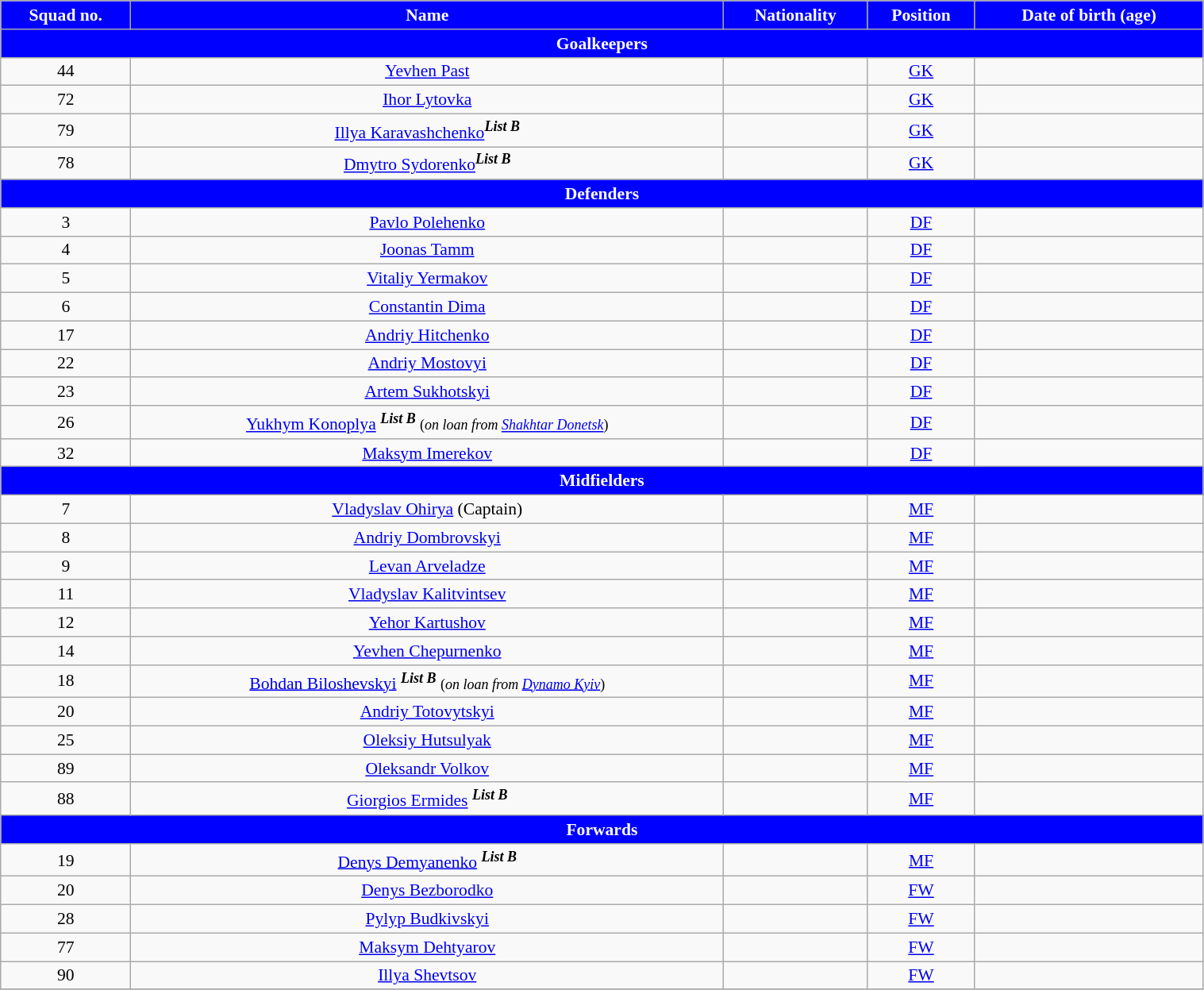<table class="wikitable" style="text-align:center; font-size:90%; width:80%">
<tr>
<th style="background:blue; color:white; text-align:center">Squad no.</th>
<th style="background:blue; color:white; text-align:center">Name</th>
<th style="background:blue; color:white; text-align:center">Nationality</th>
<th style="background:blue; color:white; text-align:center">Position</th>
<th style="background:blue; color:white; text-align:center">Date of birth (age)</th>
</tr>
<tr>
<th colspan="6" style="background:blue; color:white; text-align:center">Goalkeepers</th>
</tr>
<tr>
<td>44</td>
<td><a href='#'>Yevhen Past</a></td>
<td></td>
<td><a href='#'>GK</a></td>
<td></td>
</tr>
<tr>
<td>72</td>
<td><a href='#'>Ihor Lytovka</a></td>
<td></td>
<td><a href='#'>GK</a></td>
<td></td>
</tr>
<tr>
<td>79</td>
<td><a href='#'>Illya Karavashchenko</a><sup><strong><em>List B</em></strong></sup></td>
<td></td>
<td><a href='#'>GK</a></td>
<td></td>
</tr>
<tr>
<td>78</td>
<td><a href='#'>Dmytro Sydorenko</a><sup><strong><em>List B</em></strong></sup></td>
<td></td>
<td><a href='#'>GK</a></td>
<td></td>
</tr>
<tr>
<th colspan="6" style="background:blue; color:white; text-align:center">Defenders</th>
</tr>
<tr>
<td>3</td>
<td><a href='#'>Pavlo Polehenko</a></td>
<td></td>
<td><a href='#'>DF</a></td>
<td></td>
</tr>
<tr>
<td>4</td>
<td><a href='#'>Joonas Tamm</a></td>
<td></td>
<td><a href='#'>DF</a></td>
<td></td>
</tr>
<tr>
<td>5</td>
<td><a href='#'>Vitaliy Yermakov</a></td>
<td></td>
<td><a href='#'>DF</a></td>
<td></td>
</tr>
<tr>
<td>6</td>
<td><a href='#'>Constantin Dima</a></td>
<td></td>
<td><a href='#'>DF</a></td>
<td></td>
</tr>
<tr>
<td>17</td>
<td><a href='#'>Andriy Hitchenko</a></td>
<td></td>
<td><a href='#'>DF</a></td>
<td></td>
</tr>
<tr>
<td>22</td>
<td><a href='#'>Andriy Mostovyi</a></td>
<td></td>
<td><a href='#'>DF</a></td>
<td></td>
</tr>
<tr>
<td>23</td>
<td><a href='#'>Artem Sukhotskyi</a></td>
<td></td>
<td><a href='#'>DF</a></td>
<td></td>
</tr>
<tr>
<td>26</td>
<td><a href='#'>Yukhym Konoplya</a> <sup><strong><em>List B</em></strong></sup> <small>(<em>on loan from <a href='#'>Shakhtar Donetsk</a></em>)</small></td>
<td></td>
<td><a href='#'>DF</a></td>
<td></td>
</tr>
<tr>
<td>32</td>
<td><a href='#'>Maksym Imerekov</a></td>
<td></td>
<td><a href='#'>DF</a></td>
<td></td>
</tr>
<tr>
<th colspan="6" style="background:blue; color:white; text-align:center">Midfielders</th>
</tr>
<tr>
<td>7</td>
<td><a href='#'>Vladyslav Ohirya</a> (Captain)</td>
<td></td>
<td><a href='#'>MF</a></td>
<td></td>
</tr>
<tr>
<td>8</td>
<td><a href='#'>Andriy Dombrovskyi</a></td>
<td></td>
<td><a href='#'>MF</a></td>
<td></td>
</tr>
<tr>
<td>9</td>
<td><a href='#'>Levan Arveladze</a></td>
<td></td>
<td><a href='#'>MF</a></td>
<td></td>
</tr>
<tr>
<td>11</td>
<td><a href='#'>Vladyslav Kalitvintsev</a></td>
<td></td>
<td><a href='#'>MF</a></td>
<td></td>
</tr>
<tr>
<td>12</td>
<td><a href='#'>Yehor Kartushov</a></td>
<td></td>
<td><a href='#'>MF</a></td>
<td></td>
</tr>
<tr>
<td>14</td>
<td><a href='#'>Yevhen Chepurnenko</a></td>
<td></td>
<td><a href='#'>MF</a></td>
<td></td>
</tr>
<tr>
<td>18</td>
<td><a href='#'>Bohdan Biloshevskyi</a> <sup><strong><em>List B</em></strong></sup> <small>(<em>on loan from <a href='#'>Dynamo Kyiv</a></em>)</small></td>
<td></td>
<td><a href='#'>MF</a></td>
<td></td>
</tr>
<tr>
<td>20</td>
<td><a href='#'>Andriy Totovytskyi</a></td>
<td></td>
<td><a href='#'>MF</a></td>
<td></td>
</tr>
<tr>
<td>25</td>
<td><a href='#'>Oleksiy Hutsulyak</a></td>
<td></td>
<td><a href='#'>MF</a></td>
<td></td>
</tr>
<tr>
<td>89</td>
<td><a href='#'>Oleksandr Volkov</a></td>
<td></td>
<td><a href='#'>MF</a></td>
<td></td>
</tr>
<tr>
<td>88</td>
<td><a href='#'>Giorgios Ermides</a> <sup><strong><em>List B</em></strong></sup></td>
<td></td>
<td><a href='#'>MF</a></td>
<td></td>
</tr>
<tr>
<th colspan="7" style="background:blue; color:white; text-align:center">Forwards</th>
</tr>
<tr>
<td>19</td>
<td><a href='#'>Denys Demyanenko</a> <sup><strong><em>List B</em></strong></sup></td>
<td></td>
<td><a href='#'>MF</a></td>
<td></td>
</tr>
<tr>
<td>20</td>
<td><a href='#'>Denys Bezborodko</a></td>
<td></td>
<td><a href='#'>FW</a></td>
<td></td>
</tr>
<tr>
<td>28</td>
<td><a href='#'>Pylyp Budkivskyi</a></td>
<td></td>
<td><a href='#'>FW</a></td>
<td></td>
</tr>
<tr>
<td>77</td>
<td><a href='#'>Maksym Dehtyarov</a></td>
<td></td>
<td><a href='#'>FW</a></td>
<td></td>
</tr>
<tr>
<td>90</td>
<td><a href='#'>Illya Shevtsov</a></td>
<td></td>
<td><a href='#'>FW</a></td>
<td></td>
</tr>
<tr>
</tr>
</table>
